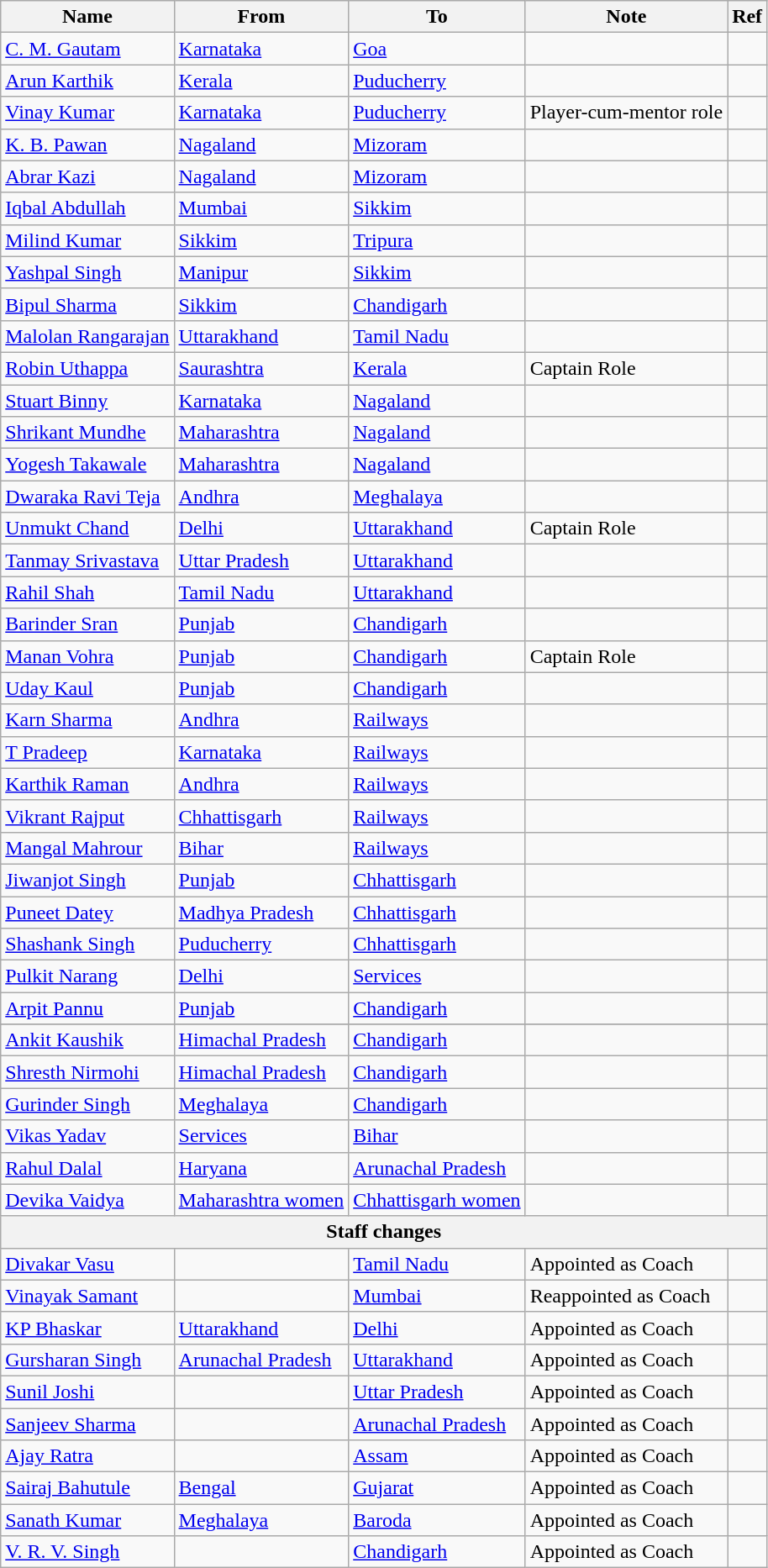<table class="wikitable sortable">
<tr>
<th scope="col">Name</th>
<th scope="col">From</th>
<th scope="col">To</th>
<th scope="col">Note</th>
<th scope="col">Ref</th>
</tr>
<tr>
<td><a href='#'>C. M. Gautam</a></td>
<td><a href='#'>Karnataka</a></td>
<td><a href='#'>Goa</a></td>
<td></td>
<td></td>
</tr>
<tr>
<td><a href='#'>Arun Karthik</a></td>
<td><a href='#'>Kerala</a></td>
<td><a href='#'>Puducherry</a></td>
<td></td>
<td></td>
</tr>
<tr>
<td><a href='#'>Vinay Kumar</a></td>
<td><a href='#'>Karnataka</a></td>
<td><a href='#'>Puducherry</a></td>
<td>Player-cum-mentor role</td>
<td></td>
</tr>
<tr>
<td><a href='#'>K. B. Pawan</a></td>
<td><a href='#'>Nagaland</a></td>
<td><a href='#'>Mizoram</a></td>
<td></td>
<td></td>
</tr>
<tr>
<td><a href='#'>Abrar Kazi</a></td>
<td><a href='#'>Nagaland</a></td>
<td><a href='#'>Mizoram</a></td>
<td></td>
<td></td>
</tr>
<tr>
<td><a href='#'>Iqbal Abdullah</a></td>
<td><a href='#'>Mumbai</a></td>
<td><a href='#'>Sikkim</a></td>
<td></td>
<td></td>
</tr>
<tr>
<td><a href='#'>Milind Kumar</a></td>
<td><a href='#'>Sikkim</a></td>
<td><a href='#'>Tripura</a></td>
<td></td>
<td></td>
</tr>
<tr>
<td><a href='#'>Yashpal Singh</a></td>
<td><a href='#'>Manipur</a></td>
<td><a href='#'>Sikkim</a></td>
<td></td>
<td></td>
</tr>
<tr>
<td><a href='#'>Bipul Sharma</a></td>
<td><a href='#'>Sikkim</a></td>
<td><a href='#'>Chandigarh</a></td>
<td></td>
<td></td>
</tr>
<tr>
<td><a href='#'>Malolan Rangarajan</a></td>
<td><a href='#'>Uttarakhand</a></td>
<td><a href='#'>Tamil Nadu</a></td>
<td></td>
<td></td>
</tr>
<tr>
<td><a href='#'>Robin Uthappa</a></td>
<td><a href='#'>Saurashtra</a></td>
<td><a href='#'>Kerala</a></td>
<td>Captain Role</td>
<td></td>
</tr>
<tr>
<td><a href='#'>Stuart Binny</a></td>
<td><a href='#'>Karnataka</a></td>
<td><a href='#'>Nagaland</a></td>
<td></td>
<td></td>
</tr>
<tr>
<td><a href='#'>Shrikant Mundhe</a></td>
<td><a href='#'>Maharashtra</a></td>
<td><a href='#'>Nagaland</a></td>
<td></td>
<td></td>
</tr>
<tr>
<td><a href='#'>Yogesh Takawale</a></td>
<td><a href='#'>Maharashtra</a></td>
<td><a href='#'>Nagaland</a></td>
<td></td>
<td></td>
</tr>
<tr>
<td><a href='#'>Dwaraka Ravi Teja</a></td>
<td><a href='#'>Andhra</a></td>
<td><a href='#'>Meghalaya</a></td>
<td></td>
<td></td>
</tr>
<tr>
<td><a href='#'>Unmukt Chand</a></td>
<td><a href='#'>Delhi</a></td>
<td><a href='#'>Uttarakhand</a></td>
<td>Captain Role</td>
<td></td>
</tr>
<tr>
<td><a href='#'>Tanmay Srivastava</a></td>
<td><a href='#'>Uttar Pradesh</a></td>
<td><a href='#'>Uttarakhand</a></td>
<td></td>
<td></td>
</tr>
<tr>
<td><a href='#'>Rahil Shah</a></td>
<td><a href='#'>Tamil Nadu</a></td>
<td><a href='#'>Uttarakhand</a></td>
<td></td>
<td></td>
</tr>
<tr>
<td><a href='#'>Barinder Sran</a></td>
<td><a href='#'>Punjab</a></td>
<td><a href='#'>Chandigarh</a></td>
<td></td>
<td></td>
</tr>
<tr>
<td><a href='#'>Manan Vohra</a></td>
<td><a href='#'>Punjab</a></td>
<td><a href='#'>Chandigarh</a></td>
<td>Captain Role</td>
<td></td>
</tr>
<tr>
<td><a href='#'>Uday Kaul</a></td>
<td><a href='#'>Punjab</a></td>
<td><a href='#'>Chandigarh</a></td>
<td></td>
<td></td>
</tr>
<tr>
<td><a href='#'>Karn Sharma</a></td>
<td><a href='#'>Andhra</a></td>
<td><a href='#'>Railways</a></td>
<td></td>
<td></td>
</tr>
<tr>
<td><a href='#'>T Pradeep</a></td>
<td><a href='#'>Karnataka</a></td>
<td><a href='#'>Railways</a></td>
<td></td>
<td></td>
</tr>
<tr>
<td><a href='#'>Karthik Raman</a></td>
<td><a href='#'>Andhra</a></td>
<td><a href='#'>Railways</a></td>
<td></td>
<td></td>
</tr>
<tr>
<td><a href='#'>Vikrant Rajput</a></td>
<td><a href='#'>Chhattisgarh</a></td>
<td><a href='#'>Railways</a></td>
<td></td>
<td></td>
</tr>
<tr>
<td><a href='#'>Mangal Mahrour</a></td>
<td><a href='#'>Bihar</a></td>
<td><a href='#'>Railways</a></td>
<td></td>
<td></td>
</tr>
<tr>
<td><a href='#'>Jiwanjot Singh</a></td>
<td><a href='#'>Punjab</a></td>
<td><a href='#'>Chhattisgarh</a></td>
<td></td>
<td></td>
</tr>
<tr>
<td><a href='#'>Puneet Datey</a></td>
<td><a href='#'>Madhya Pradesh</a></td>
<td><a href='#'>Chhattisgarh</a></td>
<td></td>
<td></td>
</tr>
<tr>
<td><a href='#'>Shashank Singh</a></td>
<td><a href='#'>Puducherry</a></td>
<td><a href='#'>Chhattisgarh</a></td>
<td></td>
<td></td>
</tr>
<tr>
<td><a href='#'>Pulkit Narang</a></td>
<td><a href='#'>Delhi</a></td>
<td><a href='#'>Services</a></td>
<td></td>
<td></td>
</tr>
<tr>
<td><a href='#'>Arpit Pannu</a></td>
<td><a href='#'>Punjab</a></td>
<td><a href='#'>Chandigarh</a></td>
<td></td>
<td></td>
</tr>
<tr>
</tr>
<tr>
<td><a href='#'>Ankit Kaushik</a></td>
<td><a href='#'>Himachal Pradesh</a></td>
<td><a href='#'>Chandigarh</a></td>
<td></td>
<td></td>
</tr>
<tr>
<td><a href='#'>Shresth Nirmohi</a></td>
<td><a href='#'>Himachal Pradesh</a></td>
<td><a href='#'>Chandigarh</a></td>
<td></td>
<td></td>
</tr>
<tr>
<td><a href='#'>Gurinder Singh</a></td>
<td><a href='#'>Meghalaya</a></td>
<td><a href='#'>Chandigarh</a></td>
<td></td>
<td></td>
</tr>
<tr>
<td><a href='#'>Vikas Yadav</a></td>
<td><a href='#'>Services</a></td>
<td><a href='#'>Bihar</a></td>
<td></td>
<td></td>
</tr>
<tr>
<td><a href='#'>Rahul Dalal</a></td>
<td><a href='#'>Haryana</a></td>
<td><a href='#'>Arunachal Pradesh</a></td>
<td></td>
<td></td>
</tr>
<tr>
<td><a href='#'>Devika Vaidya</a></td>
<td><a href='#'>Maharashtra women</a></td>
<td><a href='#'>Chhattisgarh women</a></td>
<td></td>
<td></td>
</tr>
<tr>
<th colspan="5">Staff changes</th>
</tr>
<tr>
<td><a href='#'>Divakar Vasu</a></td>
<td></td>
<td><a href='#'>Tamil Nadu</a></td>
<td>Appointed as Coach</td>
<td></td>
</tr>
<tr>
<td><a href='#'>Vinayak Samant</a></td>
<td></td>
<td><a href='#'>Mumbai</a></td>
<td>Reappointed as Coach</td>
<td></td>
</tr>
<tr>
<td><a href='#'>KP Bhaskar</a></td>
<td><a href='#'>Uttarakhand</a></td>
<td><a href='#'>Delhi</a></td>
<td>Appointed as Coach</td>
<td></td>
</tr>
<tr>
<td><a href='#'>Gursharan Singh</a></td>
<td><a href='#'>Arunachal Pradesh</a></td>
<td><a href='#'>Uttarakhand</a></td>
<td>Appointed as Coach</td>
<td></td>
</tr>
<tr>
<td><a href='#'>Sunil Joshi</a></td>
<td></td>
<td><a href='#'>Uttar Pradesh</a></td>
<td>Appointed as Coach</td>
<td></td>
</tr>
<tr>
<td><a href='#'>Sanjeev Sharma</a></td>
<td></td>
<td><a href='#'>Arunachal Pradesh</a></td>
<td>Appointed as Coach</td>
<td></td>
</tr>
<tr>
<td><a href='#'>Ajay Ratra</a></td>
<td></td>
<td><a href='#'>Assam</a></td>
<td>Appointed as Coach</td>
<td></td>
</tr>
<tr>
<td><a href='#'>Sairaj Bahutule</a></td>
<td><a href='#'>Bengal</a></td>
<td><a href='#'>Gujarat</a></td>
<td>Appointed as Coach</td>
<td></td>
</tr>
<tr>
<td><a href='#'>Sanath Kumar</a></td>
<td><a href='#'>Meghalaya</a></td>
<td><a href='#'>Baroda</a></td>
<td>Appointed as Coach</td>
<td></td>
</tr>
<tr>
<td><a href='#'>V. R. V. Singh</a></td>
<td></td>
<td><a href='#'>Chandigarh</a></td>
<td>Appointed as Coach</td>
<td></td>
</tr>
</table>
